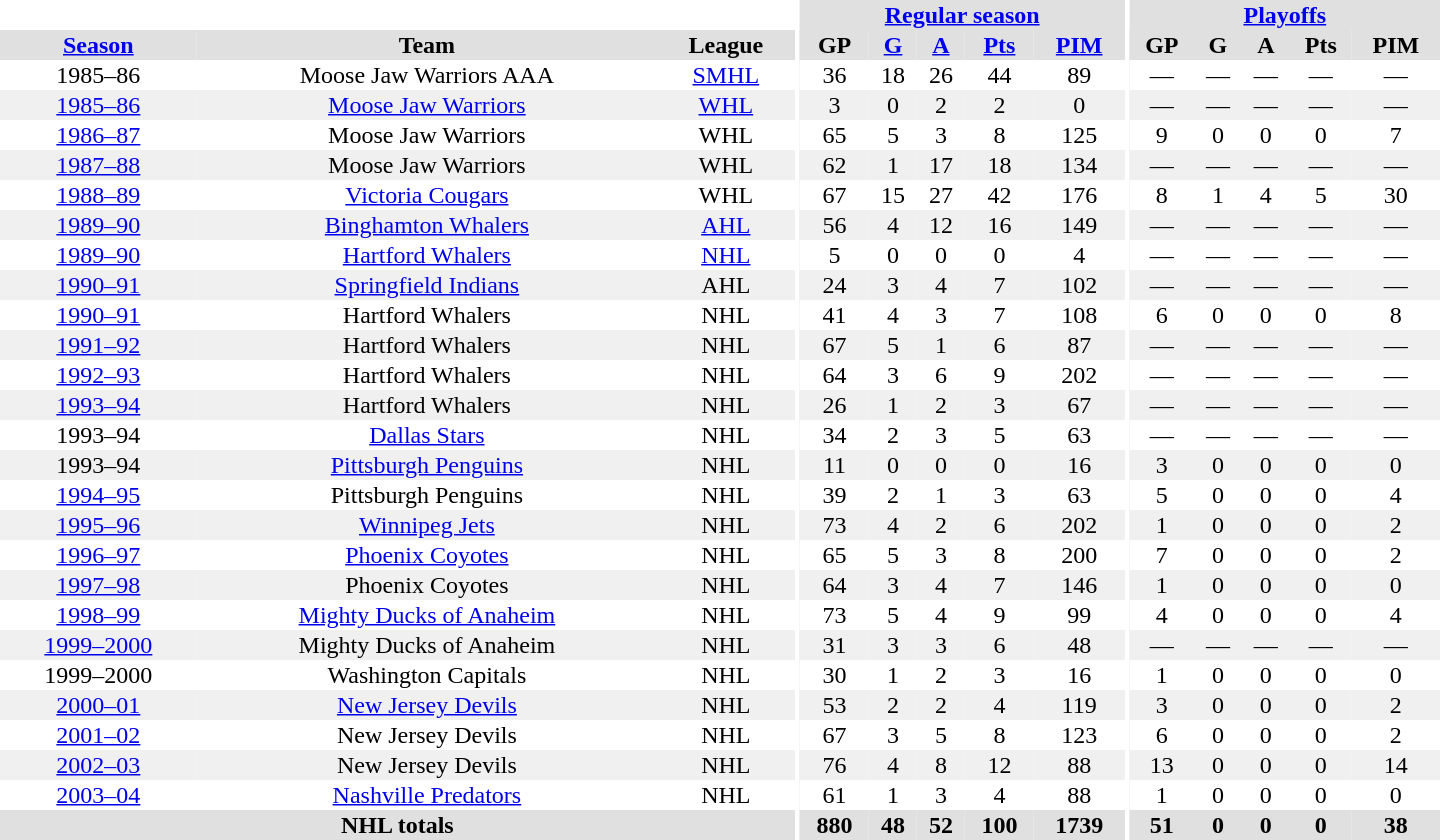<table border="0" cellpadding="1" cellspacing="0" style="text-align:center; width:60em">
<tr bgcolor="#e0e0e0">
<th colspan="3" bgcolor="#ffffff"></th>
<th rowspan="100" bgcolor="#ffffff"></th>
<th colspan="5"><a href='#'>Regular season</a></th>
<th rowspan="100" bgcolor="#ffffff"></th>
<th colspan="5"><a href='#'>Playoffs</a></th>
</tr>
<tr bgcolor="#e0e0e0">
<th><a href='#'>Season</a></th>
<th>Team</th>
<th>League</th>
<th>GP</th>
<th><a href='#'>G</a></th>
<th><a href='#'>A</a></th>
<th><a href='#'>Pts</a></th>
<th><a href='#'>PIM</a></th>
<th>GP</th>
<th>G</th>
<th>A</th>
<th>Pts</th>
<th>PIM</th>
</tr>
<tr>
<td>1985–86</td>
<td>Moose Jaw Warriors AAA</td>
<td><a href='#'>SMHL</a></td>
<td>36</td>
<td>18</td>
<td>26</td>
<td>44</td>
<td>89</td>
<td>—</td>
<td>—</td>
<td>—</td>
<td>—</td>
<td>—</td>
</tr>
<tr bgcolor="#f0f0f0">
<td><a href='#'>1985–86</a></td>
<td><a href='#'>Moose Jaw Warriors</a></td>
<td><a href='#'>WHL</a></td>
<td>3</td>
<td>0</td>
<td>2</td>
<td>2</td>
<td>0</td>
<td>—</td>
<td>—</td>
<td>—</td>
<td>—</td>
<td>—</td>
</tr>
<tr>
<td><a href='#'>1986–87</a></td>
<td>Moose Jaw Warriors</td>
<td>WHL</td>
<td>65</td>
<td>5</td>
<td>3</td>
<td>8</td>
<td>125</td>
<td>9</td>
<td>0</td>
<td>0</td>
<td>0</td>
<td>7</td>
</tr>
<tr bgcolor="#f0f0f0">
<td><a href='#'>1987–88</a></td>
<td>Moose Jaw Warriors</td>
<td>WHL</td>
<td>62</td>
<td>1</td>
<td>17</td>
<td>18</td>
<td>134</td>
<td>—</td>
<td>—</td>
<td>—</td>
<td>—</td>
<td>—</td>
</tr>
<tr>
<td><a href='#'>1988–89</a></td>
<td><a href='#'>Victoria Cougars</a></td>
<td>WHL</td>
<td>67</td>
<td>15</td>
<td>27</td>
<td>42</td>
<td>176</td>
<td>8</td>
<td>1</td>
<td>4</td>
<td>5</td>
<td>30</td>
</tr>
<tr bgcolor="#f0f0f0">
<td><a href='#'>1989–90</a></td>
<td><a href='#'>Binghamton Whalers</a></td>
<td><a href='#'>AHL</a></td>
<td>56</td>
<td>4</td>
<td>12</td>
<td>16</td>
<td>149</td>
<td>—</td>
<td>—</td>
<td>—</td>
<td>—</td>
<td>—</td>
</tr>
<tr>
<td><a href='#'>1989–90</a></td>
<td><a href='#'>Hartford Whalers</a></td>
<td><a href='#'>NHL</a></td>
<td>5</td>
<td>0</td>
<td>0</td>
<td>0</td>
<td>4</td>
<td>—</td>
<td>—</td>
<td>—</td>
<td>—</td>
<td>—</td>
</tr>
<tr bgcolor="#f0f0f0">
<td><a href='#'>1990–91</a></td>
<td><a href='#'>Springfield Indians</a></td>
<td>AHL</td>
<td>24</td>
<td>3</td>
<td>4</td>
<td>7</td>
<td>102</td>
<td>—</td>
<td>—</td>
<td>—</td>
<td>—</td>
<td>—</td>
</tr>
<tr>
<td><a href='#'>1990–91</a></td>
<td>Hartford Whalers</td>
<td>NHL</td>
<td>41</td>
<td>4</td>
<td>3</td>
<td>7</td>
<td>108</td>
<td>6</td>
<td>0</td>
<td>0</td>
<td>0</td>
<td>8</td>
</tr>
<tr bgcolor="#f0f0f0">
<td><a href='#'>1991–92</a></td>
<td>Hartford Whalers</td>
<td>NHL</td>
<td>67</td>
<td>5</td>
<td>1</td>
<td>6</td>
<td>87</td>
<td>—</td>
<td>—</td>
<td>—</td>
<td>—</td>
<td>—</td>
</tr>
<tr>
<td><a href='#'>1992–93</a></td>
<td>Hartford Whalers</td>
<td>NHL</td>
<td>64</td>
<td>3</td>
<td>6</td>
<td>9</td>
<td>202</td>
<td>—</td>
<td>—</td>
<td>—</td>
<td>—</td>
<td>—</td>
</tr>
<tr bgcolor="#f0f0f0">
<td><a href='#'>1993–94</a></td>
<td>Hartford Whalers</td>
<td>NHL</td>
<td>26</td>
<td>1</td>
<td>2</td>
<td>3</td>
<td>67</td>
<td>—</td>
<td>—</td>
<td>—</td>
<td>—</td>
<td>—</td>
</tr>
<tr>
<td>1993–94</td>
<td><a href='#'>Dallas Stars</a></td>
<td>NHL</td>
<td>34</td>
<td>2</td>
<td>3</td>
<td>5</td>
<td>63</td>
<td>—</td>
<td>—</td>
<td>—</td>
<td>—</td>
<td>—</td>
</tr>
<tr bgcolor="#f0f0f0">
<td>1993–94</td>
<td><a href='#'>Pittsburgh Penguins</a></td>
<td>NHL</td>
<td>11</td>
<td>0</td>
<td>0</td>
<td>0</td>
<td>16</td>
<td>3</td>
<td>0</td>
<td>0</td>
<td>0</td>
<td>0</td>
</tr>
<tr>
<td><a href='#'>1994–95</a></td>
<td>Pittsburgh Penguins</td>
<td>NHL</td>
<td>39</td>
<td>2</td>
<td>1</td>
<td>3</td>
<td>63</td>
<td>5</td>
<td>0</td>
<td>0</td>
<td>0</td>
<td>4</td>
</tr>
<tr bgcolor="#f0f0f0">
<td><a href='#'>1995–96</a></td>
<td><a href='#'>Winnipeg Jets</a></td>
<td>NHL</td>
<td>73</td>
<td>4</td>
<td>2</td>
<td>6</td>
<td>202</td>
<td>1</td>
<td>0</td>
<td>0</td>
<td>0</td>
<td>2</td>
</tr>
<tr>
<td><a href='#'>1996–97</a></td>
<td><a href='#'>Phoenix Coyotes</a></td>
<td>NHL</td>
<td>65</td>
<td>5</td>
<td>3</td>
<td>8</td>
<td>200</td>
<td>7</td>
<td>0</td>
<td>0</td>
<td>0</td>
<td>2</td>
</tr>
<tr bgcolor="#f0f0f0">
<td><a href='#'>1997–98</a></td>
<td>Phoenix Coyotes</td>
<td>NHL</td>
<td>64</td>
<td>3</td>
<td>4</td>
<td>7</td>
<td>146</td>
<td>1</td>
<td>0</td>
<td>0</td>
<td>0</td>
<td>0</td>
</tr>
<tr>
<td><a href='#'>1998–99</a></td>
<td><a href='#'>Mighty Ducks of Anaheim</a></td>
<td>NHL</td>
<td>73</td>
<td>5</td>
<td>4</td>
<td>9</td>
<td>99</td>
<td>4</td>
<td>0</td>
<td>0</td>
<td>0</td>
<td>4</td>
</tr>
<tr bgcolor="#f0f0f0">
<td><a href='#'>1999–2000</a></td>
<td>Mighty Ducks of Anaheim</td>
<td>NHL</td>
<td>31</td>
<td>3</td>
<td>3</td>
<td>6</td>
<td>48</td>
<td>—</td>
<td>—</td>
<td>—</td>
<td>—</td>
<td>—</td>
</tr>
<tr>
<td>1999–2000</td>
<td>Washington Capitals</td>
<td>NHL</td>
<td>30</td>
<td>1</td>
<td>2</td>
<td>3</td>
<td>16</td>
<td>1</td>
<td>0</td>
<td>0</td>
<td>0</td>
<td>0</td>
</tr>
<tr bgcolor="#f0f0f0">
<td><a href='#'>2000–01</a></td>
<td><a href='#'>New Jersey Devils</a></td>
<td>NHL</td>
<td>53</td>
<td>2</td>
<td>2</td>
<td>4</td>
<td>119</td>
<td>3</td>
<td>0</td>
<td>0</td>
<td>0</td>
<td>2</td>
</tr>
<tr>
<td><a href='#'>2001–02</a></td>
<td>New Jersey Devils</td>
<td>NHL</td>
<td>67</td>
<td>3</td>
<td>5</td>
<td>8</td>
<td>123</td>
<td>6</td>
<td>0</td>
<td>0</td>
<td>0</td>
<td>2</td>
</tr>
<tr bgcolor="#f0f0f0">
<td><a href='#'>2002–03</a></td>
<td>New Jersey Devils</td>
<td>NHL</td>
<td>76</td>
<td>4</td>
<td>8</td>
<td>12</td>
<td>88</td>
<td>13</td>
<td>0</td>
<td>0</td>
<td>0</td>
<td>14</td>
</tr>
<tr>
<td><a href='#'>2003–04</a></td>
<td><a href='#'>Nashville Predators</a></td>
<td>NHL</td>
<td>61</td>
<td>1</td>
<td>3</td>
<td>4</td>
<td>88</td>
<td>1</td>
<td>0</td>
<td>0</td>
<td>0</td>
<td>0</td>
</tr>
<tr bgcolor="#e0e0e0">
<th colspan="3">NHL totals</th>
<th>880</th>
<th>48</th>
<th>52</th>
<th>100</th>
<th>1739</th>
<th>51</th>
<th>0</th>
<th>0</th>
<th>0</th>
<th>38</th>
</tr>
</table>
